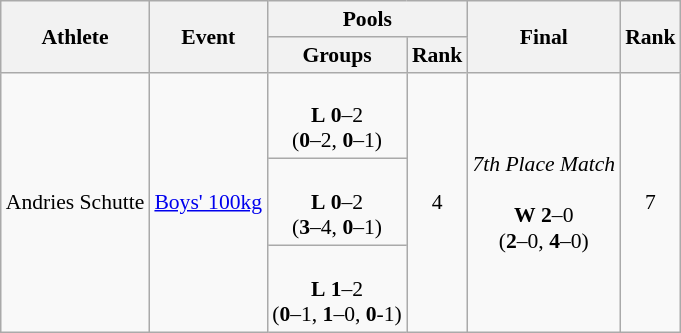<table class="wikitable" style="text-align:left; font-size:90%">
<tr>
<th rowspan="2">Athlete</th>
<th rowspan="2">Event</th>
<th colspan="2">Pools</th>
<th rowspan="2">Final</th>
<th rowspan="2">Rank</th>
</tr>
<tr>
<th>Groups</th>
<th>Rank</th>
</tr>
<tr>
<td rowspan="3">Andries Schutte</td>
<td rowspan="3"><a href='#'>Boys' 100kg</a></td>
<td align=center><br><strong>L</strong> <strong>0</strong>–2<br>(<strong>0</strong>–2, <strong>0</strong>–1)</td>
<td rowspan="3" align=center>4</td>
<td align=center rowspan=3><em>7th Place Match</em><br><br><strong>W</strong> <strong>2</strong>–0<br>(<strong>2</strong>–0, <strong>4</strong>–0)</td>
<td rowspan="3" align="center">7</td>
</tr>
<tr>
<td align=center><br><strong>L</strong> <strong>0</strong>–2<br>(<strong>3</strong>–4, <strong>0</strong>–1)</td>
</tr>
<tr>
<td align=center><br><strong>L</strong> <strong>1</strong>–2<br>(<strong>0</strong>–1, <strong>1</strong>–0, <strong>0</strong>-1)</td>
</tr>
</table>
